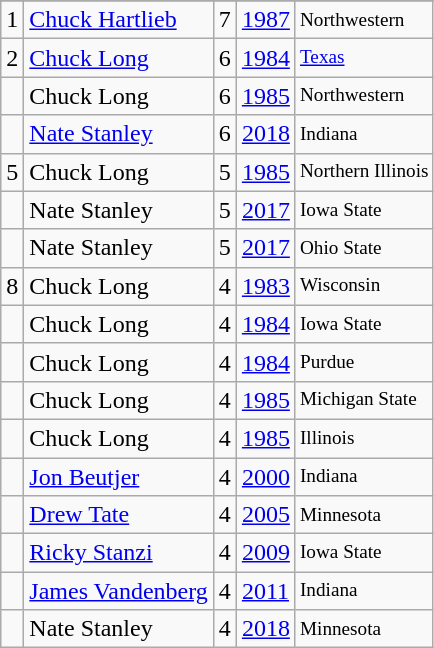<table class="wikitable">
<tr>
</tr>
<tr>
<td>1</td>
<td><a href='#'>Chuck Hartlieb</a></td>
<td>7</td>
<td><a href='#'>1987</a></td>
<td style="font-size:80%;">Northwestern</td>
</tr>
<tr>
<td>2</td>
<td><a href='#'>Chuck Long</a></td>
<td>6</td>
<td><a href='#'>1984</a></td>
<td style="font-size:80%;"><a href='#'>Texas</a></td>
</tr>
<tr>
<td></td>
<td>Chuck Long</td>
<td>6</td>
<td><a href='#'>1985</a></td>
<td style="font-size:80%;">Northwestern</td>
</tr>
<tr>
<td></td>
<td><a href='#'>Nate Stanley</a></td>
<td>6</td>
<td><a href='#'>2018</a></td>
<td style="font-size:80%;">Indiana</td>
</tr>
<tr>
<td>5</td>
<td>Chuck Long</td>
<td>5</td>
<td><a href='#'>1985</a></td>
<td style="font-size:80%;">Northern Illinois</td>
</tr>
<tr>
<td></td>
<td>Nate Stanley</td>
<td>5</td>
<td><a href='#'>2017</a></td>
<td style="font-size:80%;">Iowa State</td>
</tr>
<tr>
<td></td>
<td>Nate Stanley</td>
<td>5</td>
<td><a href='#'>2017</a></td>
<td style="font-size:80%;">Ohio State</td>
</tr>
<tr>
<td>8</td>
<td>Chuck Long</td>
<td>4</td>
<td><a href='#'>1983</a></td>
<td style="font-size:80%;">Wisconsin</td>
</tr>
<tr>
<td></td>
<td>Chuck Long</td>
<td>4</td>
<td><a href='#'>1984</a></td>
<td style="font-size:80%;">Iowa State</td>
</tr>
<tr>
<td></td>
<td>Chuck Long</td>
<td>4</td>
<td><a href='#'>1984</a></td>
<td style="font-size:80%;">Purdue</td>
</tr>
<tr>
<td></td>
<td>Chuck Long</td>
<td>4</td>
<td><a href='#'>1985</a></td>
<td style="font-size:80%;">Michigan State</td>
</tr>
<tr>
<td></td>
<td>Chuck Long</td>
<td>4</td>
<td><a href='#'>1985</a></td>
<td style="font-size:80%;">Illinois</td>
</tr>
<tr>
<td></td>
<td><a href='#'>Jon Beutjer</a></td>
<td>4</td>
<td><a href='#'>2000</a></td>
<td style="font-size:80%;">Indiana</td>
</tr>
<tr>
<td></td>
<td><a href='#'>Drew Tate</a></td>
<td>4</td>
<td><a href='#'>2005</a></td>
<td style="font-size:80%;">Minnesota</td>
</tr>
<tr>
<td></td>
<td><a href='#'>Ricky Stanzi</a></td>
<td>4</td>
<td><a href='#'>2009</a></td>
<td style="font-size:80%;">Iowa State</td>
</tr>
<tr>
<td></td>
<td><a href='#'>James Vandenberg</a></td>
<td>4</td>
<td><a href='#'>2011</a></td>
<td style="font-size:80%;">Indiana</td>
</tr>
<tr>
<td></td>
<td>Nate Stanley</td>
<td>4</td>
<td><a href='#'>2018</a></td>
<td style="font-size:80%;">Minnesota</td>
</tr>
</table>
